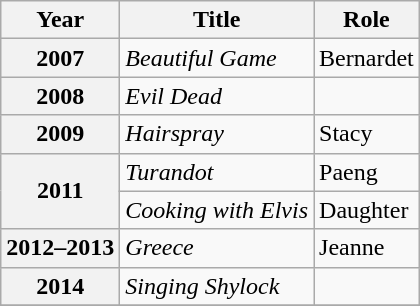<table class="wikitable sortable plainrowheaders">
<tr>
<th scope="col">Year</th>
<th scope="col">Title</th>
<th scope="col">Role</th>
</tr>
<tr>
<th scope="row">2007</th>
<td><em>Beautiful Game </em></td>
<td>Bernardet</td>
</tr>
<tr>
<th scope="row">2008</th>
<td><em>Evil Dead </em></td>
<td></td>
</tr>
<tr>
<th scope="row">2009</th>
<td><em>Hairspray </em></td>
<td>Stacy</td>
</tr>
<tr>
<th scope="row" rowspan=2>2011</th>
<td><em>Turandot </em></td>
<td>Paeng</td>
</tr>
<tr>
<td><em>Cooking with Elvis</em></td>
<td>Daughter</td>
</tr>
<tr>
<th scope="row">2012–2013</th>
<td><em>Greece</em></td>
<td>Jeanne</td>
</tr>
<tr>
<th scope="row">2014</th>
<td><em>Singing Shylock</em></td>
<td></td>
</tr>
<tr>
</tr>
</table>
